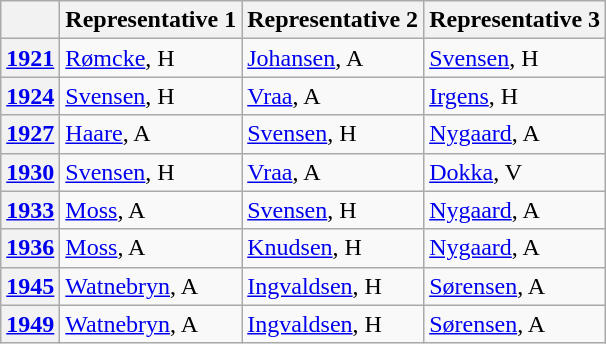<table class=wikitable>
<tr>
<th></th>
<th>Representative 1</th>
<th>Representative 2</th>
<th>Representative 3</th>
</tr>
<tr>
<th><a href='#'>1921</a></th>
<td><a href='#'>Rømcke</a>, H</td>
<td><a href='#'>Johansen</a>, A</td>
<td><a href='#'>Svensen</a>, H</td>
</tr>
<tr>
<th><a href='#'>1924</a></th>
<td><a href='#'>Svensen</a>, H</td>
<td><a href='#'>Vraa</a>, A</td>
<td><a href='#'>Irgens</a>, H</td>
</tr>
<tr>
<th><a href='#'>1927</a></th>
<td><a href='#'>Haare</a>, A</td>
<td><a href='#'>Svensen</a>, H</td>
<td><a href='#'>Nygaard</a>, A</td>
</tr>
<tr>
<th><a href='#'>1930</a></th>
<td><a href='#'>Svensen</a>, H</td>
<td><a href='#'>Vraa</a>, A</td>
<td><a href='#'>Dokka</a>, V</td>
</tr>
<tr>
<th><a href='#'>1933</a></th>
<td><a href='#'>Moss</a>, A</td>
<td><a href='#'>Svensen</a>, H</td>
<td><a href='#'>Nygaard</a>, A</td>
</tr>
<tr>
<th><a href='#'>1936</a></th>
<td><a href='#'>Moss</a>, A</td>
<td><a href='#'>Knudsen</a>, H</td>
<td><a href='#'>Nygaard</a>, A</td>
</tr>
<tr>
<th><a href='#'>1945</a></th>
<td><a href='#'>Watnebryn</a>, A</td>
<td><a href='#'>Ingvaldsen</a>, H</td>
<td><a href='#'>Sørensen</a>, A</td>
</tr>
<tr>
<th><a href='#'>1949</a></th>
<td><a href='#'>Watnebryn</a>, A</td>
<td><a href='#'>Ingvaldsen</a>, H</td>
<td><a href='#'>Sørensen</a>, A</td>
</tr>
</table>
